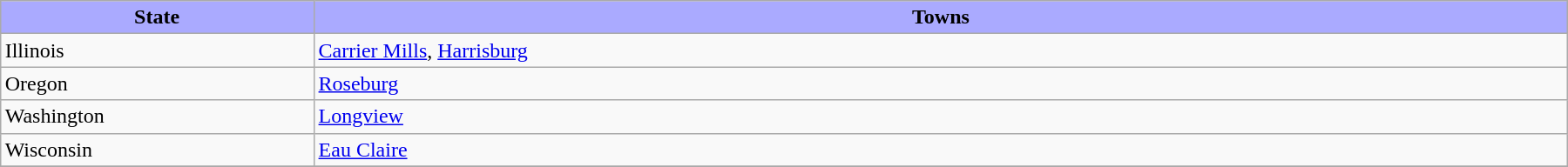<table class="wikitable" style="margin: 1em auto 1em auto;width: 95%">
<tr>
<th style="background-color: #AAAAFF" width=20%>State</th>
<th style="background-color: #AAAAFF">Towns</th>
</tr>
<tr>
<td>Illinois</td>
<td><a href='#'>Carrier Mills</a>, <a href='#'>Harrisburg</a></td>
</tr>
<tr>
<td>Oregon</td>
<td><a href='#'>Roseburg</a></td>
</tr>
<tr>
<td>Washington</td>
<td><a href='#'>Longview</a></td>
</tr>
<tr>
<td>Wisconsin</td>
<td><a href='#'>Eau Claire</a></td>
</tr>
<tr>
</tr>
</table>
